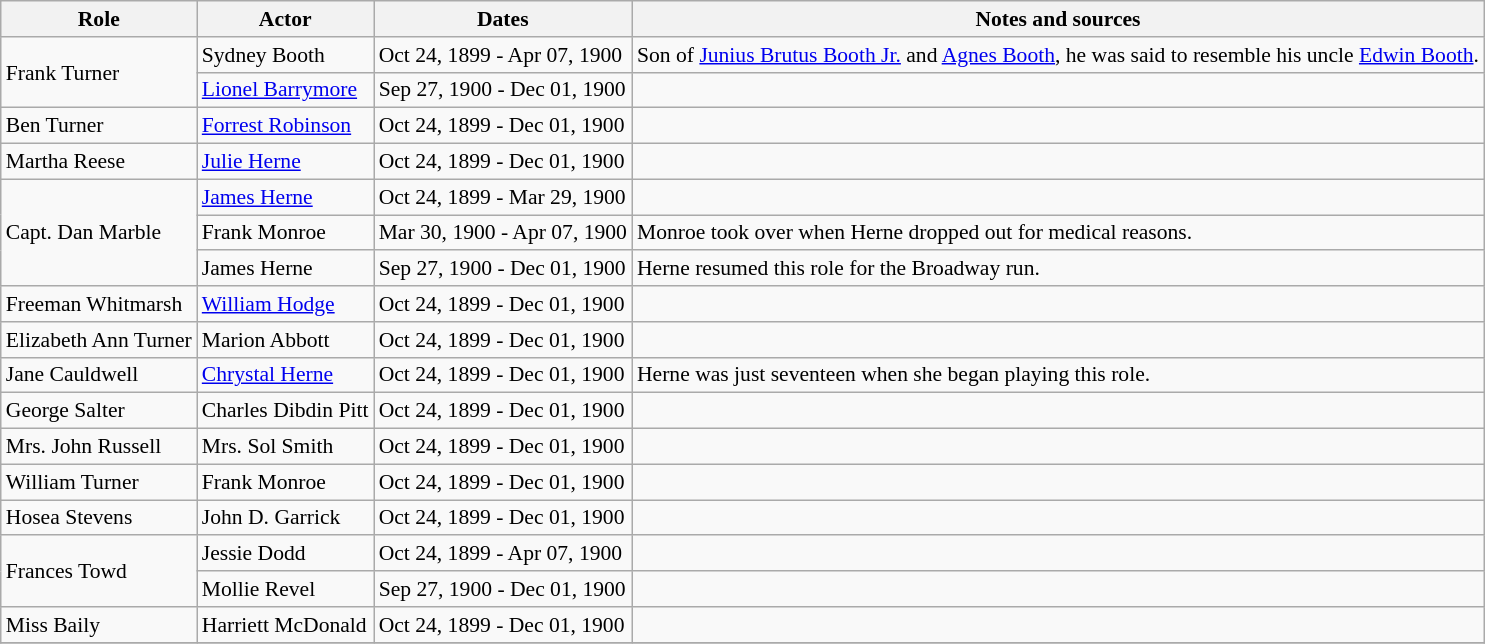<table class="wikitable sortable plainrowheaders" style="font-size: 90%">
<tr>
<th scope="col">Role</th>
<th scope="col">Actor</th>
<th scope="col">Dates</th>
<th scope="col">Notes and sources</th>
</tr>
<tr>
<td rowspan=2>Frank Turner</td>
<td>Sydney Booth</td>
<td>Oct 24, 1899 - Apr 07, 1900</td>
<td>Son of <a href='#'>Junius Brutus Booth Jr.</a> and <a href='#'>Agnes Booth</a>, he was said to resemble his uncle <a href='#'>Edwin Booth</a>.</td>
</tr>
<tr>
<td><a href='#'>Lionel Barrymore</a></td>
<td>Sep 27, 1900 - Dec 01, 1900</td>
<td></td>
</tr>
<tr>
<td>Ben Turner</td>
<td><a href='#'>Forrest Robinson</a></td>
<td>Oct 24, 1899 - Dec 01, 1900</td>
<td></td>
</tr>
<tr>
<td>Martha Reese</td>
<td><a href='#'>Julie Herne</a></td>
<td>Oct 24, 1899 - Dec 01, 1900</td>
<td></td>
</tr>
<tr>
<td rowspan=3>Capt. Dan Marble</td>
<td><a href='#'>James Herne</a></td>
<td>Oct 24, 1899 - Mar 29, 1900</td>
<td></td>
</tr>
<tr>
<td>Frank Monroe</td>
<td>Mar 30, 1900 - Apr 07, 1900</td>
<td>Monroe took over when Herne dropped out for medical reasons.</td>
</tr>
<tr>
<td>James Herne</td>
<td>Sep 27, 1900 - Dec 01, 1900</td>
<td>Herne resumed this role for the Broadway run.</td>
</tr>
<tr>
<td>Freeman Whitmarsh</td>
<td><a href='#'>William Hodge</a></td>
<td>Oct 24, 1899 - Dec 01, 1900</td>
<td></td>
</tr>
<tr>
<td>Elizabeth Ann Turner</td>
<td>Marion Abbott</td>
<td>Oct 24, 1899 - Dec 01, 1900</td>
<td></td>
</tr>
<tr>
<td>Jane Cauldwell</td>
<td><a href='#'>Chrystal Herne</a></td>
<td>Oct 24, 1899 - Dec 01, 1900</td>
<td>Herne was just seventeen when she began playing this role.</td>
</tr>
<tr>
<td>George Salter</td>
<td>Charles Dibdin Pitt</td>
<td>Oct 24, 1899 - Dec 01, 1900</td>
<td></td>
</tr>
<tr>
<td>Mrs. John Russell</td>
<td>Mrs. Sol Smith</td>
<td>Oct 24, 1899 - Dec 01, 1900</td>
<td></td>
</tr>
<tr>
<td>William Turner</td>
<td>Frank Monroe</td>
<td>Oct 24, 1899 - Dec 01, 1900</td>
<td></td>
</tr>
<tr>
<td>Hosea Stevens</td>
<td>John D. Garrick</td>
<td>Oct 24, 1899 - Dec 01, 1900</td>
<td></td>
</tr>
<tr>
<td rowspan=2>Frances Towd</td>
<td>Jessie Dodd</td>
<td>Oct 24, 1899 - Apr 07, 1900</td>
<td></td>
</tr>
<tr>
<td>Mollie Revel</td>
<td>Sep 27, 1900 - Dec 01, 1900</td>
<td></td>
</tr>
<tr>
<td>Miss Baily</td>
<td>Harriett McDonald</td>
<td>Oct 24, 1899 - Dec 01, 1900</td>
<td></td>
</tr>
<tr>
</tr>
</table>
